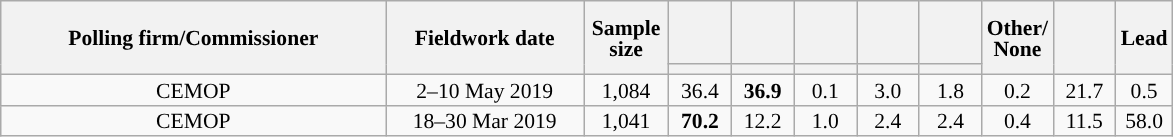<table class="wikitable collapsible collapsed" style="text-align:center; font-size:90%; line-height:14px;">
<tr style="height:42px;">
<th style="width:250px;" rowspan="2">Polling firm/Commissioner</th>
<th style="width:125px;" rowspan="2">Fieldwork date</th>
<th style="width:50px;" rowspan="2">Sample size</th>
<th style="width:35px;"></th>
<th style="width:35px;"></th>
<th style="width:35px;"></th>
<th style="width:35px;"></th>
<th style="width:35px;"></th>
<th style="width:35px;" rowspan="2">Other/<br>None</th>
<th style="width:35px;" rowspan="2"></th>
<th style="width:30px;" rowspan="2">Lead</th>
</tr>
<tr>
<th style="color:inherit;background:"></th>
<th style="color:inherit;background:"></th>
<th style="color:inherit;background:"></th>
<th style="color:inherit;background:"></th>
<th style="color:inherit;background:"></th>
</tr>
<tr>
<td>CEMOP</td>
<td>2–10 May 2019</td>
<td>1,084</td>
<td>36.4</td>
<td><strong>36.9</strong></td>
<td>0.1</td>
<td>3.0</td>
<td>1.8</td>
<td>0.2</td>
<td>21.7</td>
<td style="background:">0.5</td>
</tr>
<tr>
<td>CEMOP</td>
<td>18–30 Mar 2019</td>
<td>1,041</td>
<td><strong>70.2</strong></td>
<td>12.2</td>
<td>1.0</td>
<td>2.4</td>
<td>2.4</td>
<td>0.4</td>
<td>11.5</td>
<td style="background:">58.0</td>
</tr>
</table>
